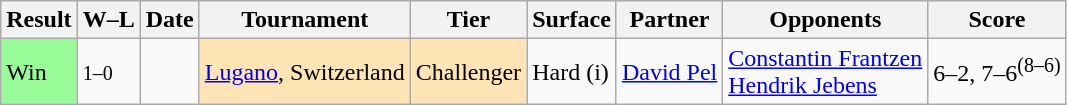<table class="wikitable">
<tr>
<th>Result</th>
<th class="unsortable">W–L</th>
<th>Date</th>
<th>Tournament</th>
<th>Tier</th>
<th>Surface</th>
<th>Partner</th>
<th>Opponents</th>
<th>Score</th>
</tr>
<tr>
<td bgcolor=98fb98>Win</td>
<td><small>1–0</small></td>
<td><a href='#'></a></td>
<td style="background:moccasin;"><a href='#'>Lugano</a>, Switzerland</td>
<td style="background:moccasin;">Challenger</td>
<td>Hard (i)</td>
<td> <a href='#'>David Pel</a></td>
<td> <a href='#'>Constantin Frantzen</a><br> <a href='#'>Hendrik Jebens</a></td>
<td>6–2, 7–6<sup>(8–6)</sup></td>
</tr>
</table>
